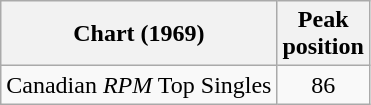<table class="wikitable sortable">
<tr>
<th>Chart (1969)</th>
<th>Peak<br>position</th>
</tr>
<tr>
<td>Canadian <em>RPM</em> Top Singles</td>
<td align="center">86</td>
</tr>
</table>
